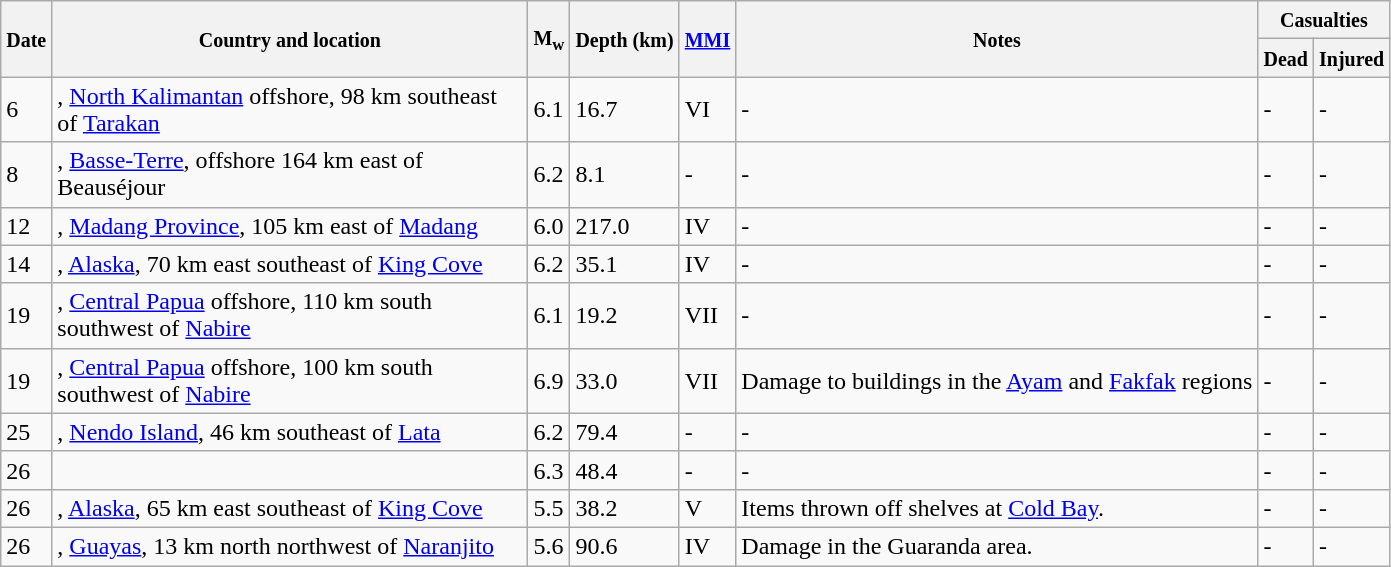<table class="wikitable sortable" style="border:1px black; margin-left:1em;">
<tr>
<th rowspan="2"><small>Date</small></th>
<th rowspan="2" style="width: 310px"><small>Country and location</small></th>
<th rowspan="2"><small>M<sub>w</sub></small></th>
<th rowspan="2"><small>Depth (km)</small></th>
<th rowspan="2"><small><a href='#'>MMI</a></small></th>
<th rowspan="2" class="unsortable"><small>Notes</small></th>
<th colspan="2"><small>Casualties</small></th>
</tr>
<tr>
<th><small>Dead</small></th>
<th><small>Injured</small></th>
</tr>
<tr>
<td>6</td>
<td>, <a href='#'>North Kalimantan</a> offshore, 98 km southeast of <a href='#'>Tarakan</a></td>
<td>6.1</td>
<td>16.7</td>
<td>VI</td>
<td>-</td>
<td>-</td>
<td>-</td>
</tr>
<tr>
<td>8</td>
<td>, <a href='#'>Basse-Terre</a>, offshore 164 km east of Beauséjour</td>
<td>6.2</td>
<td>8.1</td>
<td>-</td>
<td>-</td>
<td>-</td>
<td>-</td>
</tr>
<tr>
<td>12</td>
<td>, <a href='#'>Madang Province</a>, 105 km east of <a href='#'>Madang</a></td>
<td>6.0</td>
<td>217.0</td>
<td>IV</td>
<td>-</td>
<td>-</td>
<td>-</td>
</tr>
<tr>
<td>14</td>
<td>, <a href='#'>Alaska</a>, 70 km east southeast of <a href='#'>King Cove</a></td>
<td>6.2</td>
<td>35.1</td>
<td>IV</td>
<td>-</td>
<td>-</td>
<td>-</td>
</tr>
<tr>
<td>19</td>
<td>, <a href='#'>Central Papua</a> offshore, 110 km south southwest of <a href='#'>Nabire</a></td>
<td>6.1</td>
<td>19.2</td>
<td>VII</td>
<td>-</td>
<td>-</td>
<td>-</td>
</tr>
<tr>
<td>19</td>
<td>, <a href='#'>Central Papua</a> offshore, 100 km south southwest of <a href='#'>Nabire</a></td>
<td>6.9</td>
<td>33.0</td>
<td>VII</td>
<td>Damage to buildings in the <a href='#'>Ayam</a> and <a href='#'>Fakfak</a> regions</td>
<td>-</td>
<td>-</td>
</tr>
<tr>
<td>25</td>
<td>, <a href='#'>Nendo Island</a>, 46 km southeast of <a href='#'>Lata</a></td>
<td>6.2</td>
<td>79.4</td>
<td>-</td>
<td>-</td>
<td>-</td>
<td>-</td>
</tr>
<tr>
<td>26</td>
<td></td>
<td>6.3</td>
<td>48.4</td>
<td>-</td>
<td>-</td>
<td>-</td>
<td>-</td>
</tr>
<tr>
<td>26</td>
<td>, <a href='#'>Alaska</a>, 65 km east southeast of <a href='#'>King Cove</a></td>
<td>5.5</td>
<td>38.2</td>
<td>V</td>
<td>Items thrown off shelves at <a href='#'>Cold Bay</a>.</td>
<td>-</td>
<td>-</td>
</tr>
<tr>
<td>26</td>
<td>, <a href='#'>Guayas</a>, 13 km north northwest of <a href='#'>Naranjito</a></td>
<td>5.6</td>
<td>90.6</td>
<td>IV</td>
<td>Damage in the Guaranda area.</td>
<td>-</td>
<td>-</td>
</tr>
</table>
